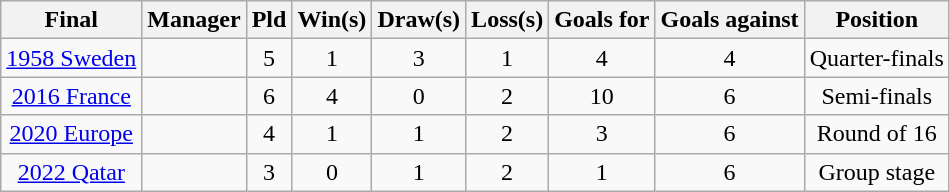<table class="sortable wikitable" style="text-align:center">
<tr>
<th>Final</th>
<th>Manager</th>
<th>Pld</th>
<th>Win(s)</th>
<th>Draw(s)</th>
<th>Loss(s)</th>
<th>Goals for</th>
<th>Goals against</th>
<th>Position</th>
</tr>
<tr>
<td><a href='#'>1958 Sweden</a></td>
<td></td>
<td>5</td>
<td>1</td>
<td>3</td>
<td>1</td>
<td>4</td>
<td>4</td>
<td>Quarter-finals</td>
</tr>
<tr>
<td><a href='#'>2016 France</a></td>
<td></td>
<td>6</td>
<td>4</td>
<td>0</td>
<td>2</td>
<td>10</td>
<td>6</td>
<td>Semi-finals</td>
</tr>
<tr>
<td><a href='#'>2020 Europe</a></td>
<td></td>
<td>4</td>
<td>1</td>
<td>1</td>
<td>2</td>
<td>3</td>
<td>6</td>
<td>Round of 16</td>
</tr>
<tr>
<td><a href='#'>2022 Qatar</a></td>
<td></td>
<td>3</td>
<td>0</td>
<td>1</td>
<td>2</td>
<td>1</td>
<td>6</td>
<td>Group stage</td>
</tr>
</table>
